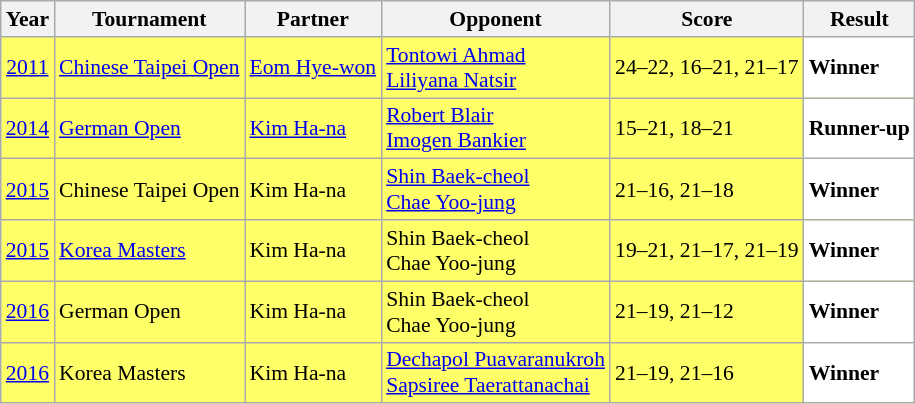<table class="sortable wikitable" style="font-size: 90%;">
<tr>
<th>Year</th>
<th>Tournament</th>
<th>Partner</th>
<th>Opponent</th>
<th>Score</th>
<th>Result</th>
</tr>
<tr style="background:#FFFF67">
<td align="center"><a href='#'>2011</a></td>
<td align="left"><a href='#'>Chinese Taipei Open</a></td>
<td align="left"> <a href='#'>Eom Hye-won</a></td>
<td align="left"> <a href='#'>Tontowi Ahmad</a> <br>  <a href='#'>Liliyana Natsir</a></td>
<td align="left">24–22, 16–21, 21–17</td>
<td style="text-align:left; background:white"> <strong>Winner</strong></td>
</tr>
<tr style="background:#FFFF67">
<td align="center"><a href='#'>2014</a></td>
<td align="left"><a href='#'>German Open</a></td>
<td align="left"> <a href='#'>Kim Ha-na</a></td>
<td align="left"> <a href='#'>Robert Blair</a> <br>  <a href='#'>Imogen Bankier</a></td>
<td align="left">15–21, 18–21</td>
<td style="text-align:left; background:white"> <strong>Runner-up</strong></td>
</tr>
<tr style="background:#FFFF67">
<td align="center"><a href='#'>2015</a></td>
<td align="left">Chinese Taipei Open</td>
<td align="left"> Kim Ha-na</td>
<td align="left"> <a href='#'>Shin Baek-cheol</a> <br>  <a href='#'>Chae Yoo-jung</a></td>
<td align="left">21–16, 21–18</td>
<td style="text-align:left; background:white"> <strong>Winner</strong></td>
</tr>
<tr style="background:#FFFF67">
<td align="center"><a href='#'>2015</a></td>
<td align="left"><a href='#'>Korea Masters</a></td>
<td align="left"> Kim Ha-na</td>
<td align="left"> Shin Baek-cheol <br>  Chae Yoo-jung</td>
<td align="left">19–21, 21–17, 21–19</td>
<td style="text-align:left; background:white"> <strong>Winner</strong></td>
</tr>
<tr style="background:#FFFF67">
<td align="center"><a href='#'>2016</a></td>
<td align="left">German Open</td>
<td align="left"> Kim Ha-na</td>
<td align="left"> Shin Baek-cheol <br>  Chae Yoo-jung</td>
<td align="left">21–19, 21–12</td>
<td style="text-align:left; background:white"> <strong>Winner</strong></td>
</tr>
<tr style="background:#FFFF67">
<td align="center"><a href='#'>2016</a></td>
<td align="left">Korea Masters</td>
<td align="left"> Kim Ha-na</td>
<td align="left"> <a href='#'>Dechapol Puavaranukroh</a> <br>  <a href='#'>Sapsiree Taerattanachai</a></td>
<td align="left">21–19, 21–16</td>
<td style="text-align:left; background:white"> <strong>Winner</strong></td>
</tr>
</table>
